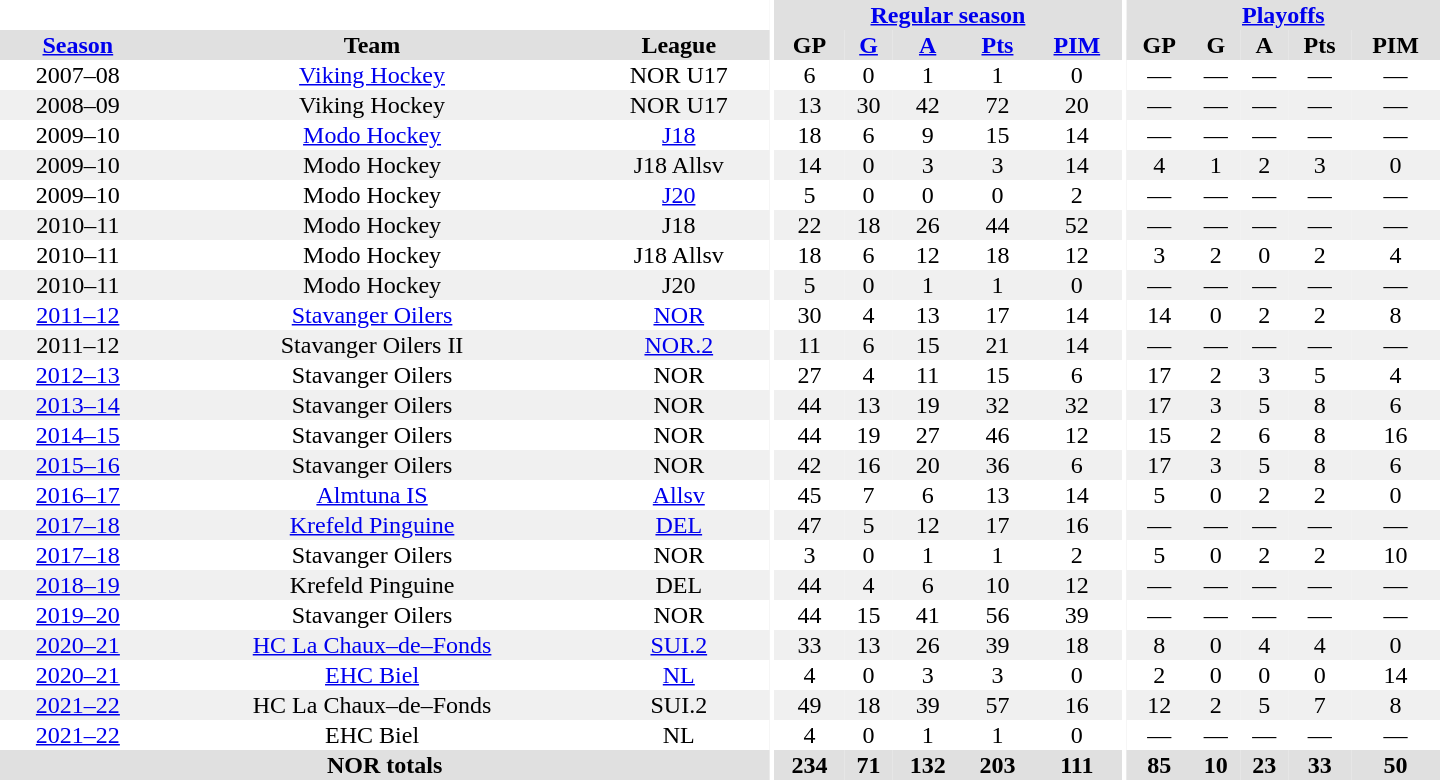<table border="0" cellpadding="1" cellspacing="0" style="text-align:center; width:60em">
<tr bgcolor="#e0e0e0">
<th colspan="3" bgcolor="#ffffff"></th>
<th rowspan="99" bgcolor="#ffffff"></th>
<th colspan="5"><a href='#'>Regular season</a></th>
<th rowspan="99" bgcolor="#ffffff"></th>
<th colspan="5"><a href='#'>Playoffs</a></th>
</tr>
<tr bgcolor="#e0e0e0">
<th><a href='#'>Season</a></th>
<th>Team</th>
<th>League</th>
<th>GP</th>
<th><a href='#'>G</a></th>
<th><a href='#'>A</a></th>
<th><a href='#'>Pts</a></th>
<th><a href='#'>PIM</a></th>
<th>GP</th>
<th>G</th>
<th>A</th>
<th>Pts</th>
<th>PIM</th>
</tr>
<tr>
<td>2007–08</td>
<td><a href='#'>Viking Hockey</a></td>
<td>NOR U17</td>
<td>6</td>
<td>0</td>
<td>1</td>
<td>1</td>
<td>0</td>
<td>—</td>
<td>—</td>
<td>—</td>
<td>—</td>
<td>—</td>
</tr>
<tr bgcolor="#f0f0f0">
<td>2008–09</td>
<td>Viking Hockey</td>
<td>NOR U17</td>
<td>13</td>
<td>30</td>
<td>42</td>
<td>72</td>
<td>20</td>
<td>—</td>
<td>—</td>
<td>—</td>
<td>—</td>
<td>—</td>
</tr>
<tr>
<td>2009–10</td>
<td><a href='#'>Modo Hockey</a></td>
<td><a href='#'>J18</a></td>
<td>18</td>
<td>6</td>
<td>9</td>
<td>15</td>
<td>14</td>
<td>—</td>
<td>—</td>
<td>—</td>
<td>—</td>
<td>—</td>
</tr>
<tr bgcolor="#f0f0f0">
<td>2009–10</td>
<td>Modo Hockey</td>
<td>J18 Allsv</td>
<td>14</td>
<td>0</td>
<td>3</td>
<td>3</td>
<td>14</td>
<td>4</td>
<td>1</td>
<td>2</td>
<td>3</td>
<td>0</td>
</tr>
<tr>
<td>2009–10</td>
<td>Modo Hockey</td>
<td><a href='#'>J20</a></td>
<td>5</td>
<td>0</td>
<td>0</td>
<td>0</td>
<td>2</td>
<td>—</td>
<td>—</td>
<td>—</td>
<td>—</td>
<td>—</td>
</tr>
<tr bgcolor="#f0f0f0">
<td>2010–11</td>
<td>Modo Hockey</td>
<td>J18</td>
<td>22</td>
<td>18</td>
<td>26</td>
<td>44</td>
<td>52</td>
<td>—</td>
<td>—</td>
<td>—</td>
<td>—</td>
<td>—</td>
</tr>
<tr>
<td>2010–11</td>
<td>Modo Hockey</td>
<td>J18 Allsv</td>
<td>18</td>
<td>6</td>
<td>12</td>
<td>18</td>
<td>12</td>
<td>3</td>
<td>2</td>
<td>0</td>
<td>2</td>
<td>4</td>
</tr>
<tr bgcolor="#f0f0f0">
<td>2010–11</td>
<td>Modo Hockey</td>
<td>J20</td>
<td>5</td>
<td>0</td>
<td>1</td>
<td>1</td>
<td>0</td>
<td>—</td>
<td>—</td>
<td>—</td>
<td>—</td>
<td>—</td>
</tr>
<tr>
<td><a href='#'>2011–12</a></td>
<td><a href='#'>Stavanger Oilers</a></td>
<td><a href='#'>NOR</a></td>
<td>30</td>
<td>4</td>
<td>13</td>
<td>17</td>
<td>14</td>
<td>14</td>
<td>0</td>
<td>2</td>
<td>2</td>
<td>8</td>
</tr>
<tr bgcolor="#f0f0f0">
<td>2011–12</td>
<td>Stavanger Oilers II</td>
<td><a href='#'>NOR.2</a></td>
<td>11</td>
<td>6</td>
<td>15</td>
<td>21</td>
<td>14</td>
<td>—</td>
<td>—</td>
<td>—</td>
<td>—</td>
<td>—</td>
</tr>
<tr>
<td><a href='#'>2012–13</a></td>
<td>Stavanger Oilers</td>
<td>NOR</td>
<td>27</td>
<td>4</td>
<td>11</td>
<td>15</td>
<td>6</td>
<td>17</td>
<td>2</td>
<td>3</td>
<td>5</td>
<td>4</td>
</tr>
<tr bgcolor="#f0f0f0">
<td><a href='#'>2013–14</a></td>
<td>Stavanger Oilers</td>
<td>NOR</td>
<td>44</td>
<td>13</td>
<td>19</td>
<td>32</td>
<td>32</td>
<td>17</td>
<td>3</td>
<td>5</td>
<td>8</td>
<td>6</td>
</tr>
<tr>
<td><a href='#'>2014–15</a></td>
<td>Stavanger Oilers</td>
<td>NOR</td>
<td>44</td>
<td>19</td>
<td>27</td>
<td>46</td>
<td>12</td>
<td>15</td>
<td>2</td>
<td>6</td>
<td>8</td>
<td>16</td>
</tr>
<tr bgcolor="#f0f0f0">
<td><a href='#'>2015–16</a></td>
<td>Stavanger Oilers</td>
<td>NOR</td>
<td>42</td>
<td>16</td>
<td>20</td>
<td>36</td>
<td>6</td>
<td>17</td>
<td>3</td>
<td>5</td>
<td>8</td>
<td>6</td>
</tr>
<tr>
<td><a href='#'>2016–17</a></td>
<td><a href='#'>Almtuna IS</a></td>
<td><a href='#'>Allsv</a></td>
<td>45</td>
<td>7</td>
<td>6</td>
<td>13</td>
<td>14</td>
<td>5</td>
<td>0</td>
<td>2</td>
<td>2</td>
<td>0</td>
</tr>
<tr bgcolor="#f0f0f0">
<td><a href='#'>2017–18</a></td>
<td><a href='#'>Krefeld Pinguine</a></td>
<td><a href='#'>DEL</a></td>
<td>47</td>
<td>5</td>
<td>12</td>
<td>17</td>
<td>16</td>
<td>—</td>
<td>—</td>
<td>—</td>
<td>—</td>
<td>—</td>
</tr>
<tr>
<td><a href='#'>2017–18</a></td>
<td>Stavanger Oilers</td>
<td>NOR</td>
<td>3</td>
<td>0</td>
<td>1</td>
<td>1</td>
<td>2</td>
<td>5</td>
<td>0</td>
<td>2</td>
<td>2</td>
<td>10</td>
</tr>
<tr bgcolor="#f0f0f0">
<td><a href='#'>2018–19</a></td>
<td>Krefeld Pinguine</td>
<td>DEL</td>
<td>44</td>
<td>4</td>
<td>6</td>
<td>10</td>
<td>12</td>
<td>—</td>
<td>—</td>
<td>—</td>
<td>—</td>
<td>—</td>
</tr>
<tr>
<td><a href='#'>2019–20</a></td>
<td>Stavanger Oilers</td>
<td>NOR</td>
<td>44</td>
<td>15</td>
<td>41</td>
<td>56</td>
<td>39</td>
<td>—</td>
<td>—</td>
<td>—</td>
<td>—</td>
<td>—</td>
</tr>
<tr bgcolor="#f0f0f0">
<td><a href='#'>2020–21</a></td>
<td><a href='#'>HC La Chaux–de–Fonds</a></td>
<td><a href='#'>SUI.2</a></td>
<td>33</td>
<td>13</td>
<td>26</td>
<td>39</td>
<td>18</td>
<td>8</td>
<td>0</td>
<td>4</td>
<td>4</td>
<td>0</td>
</tr>
<tr>
<td><a href='#'>2020–21</a></td>
<td><a href='#'>EHC Biel</a></td>
<td><a href='#'>NL</a></td>
<td>4</td>
<td>0</td>
<td>3</td>
<td>3</td>
<td>0</td>
<td>2</td>
<td>0</td>
<td>0</td>
<td>0</td>
<td>14</td>
</tr>
<tr bgcolor="#f0f0f0">
<td><a href='#'>2021–22</a></td>
<td>HC La Chaux–de–Fonds</td>
<td>SUI.2</td>
<td>49</td>
<td>18</td>
<td>39</td>
<td>57</td>
<td>16</td>
<td>12</td>
<td>2</td>
<td>5</td>
<td>7</td>
<td>8</td>
</tr>
<tr>
<td><a href='#'>2021–22</a></td>
<td>EHC Biel</td>
<td>NL</td>
<td>4</td>
<td>0</td>
<td>1</td>
<td>1</td>
<td>0</td>
<td>—</td>
<td>—</td>
<td>—</td>
<td>—</td>
<td>—</td>
</tr>
<tr bgcolor="#e0e0e0">
<th colspan="3">NOR totals</th>
<th>234</th>
<th>71</th>
<th>132</th>
<th>203</th>
<th>111</th>
<th>85</th>
<th>10</th>
<th>23</th>
<th>33</th>
<th>50</th>
</tr>
</table>
